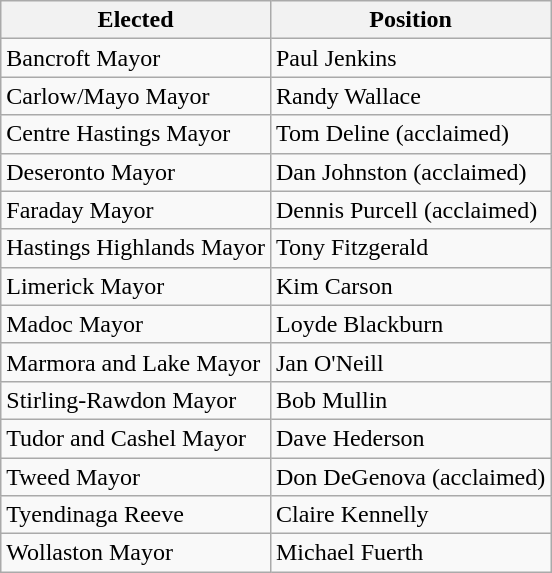<table class="wikitable">
<tr>
<th>Elected</th>
<th>Position</th>
</tr>
<tr>
<td>Bancroft Mayor</td>
<td>Paul Jenkins</td>
</tr>
<tr>
<td>Carlow/Mayo Mayor</td>
<td>Randy Wallace</td>
</tr>
<tr>
<td>Centre Hastings Mayor</td>
<td>Tom Deline (acclaimed)</td>
</tr>
<tr>
<td>Deseronto Mayor</td>
<td>Dan Johnston (acclaimed)</td>
</tr>
<tr>
<td>Faraday Mayor</td>
<td>Dennis Purcell (acclaimed)</td>
</tr>
<tr>
<td>Hastings Highlands Mayor</td>
<td>Tony Fitzgerald</td>
</tr>
<tr>
<td>Limerick Mayor</td>
<td>Kim Carson</td>
</tr>
<tr>
<td>Madoc Mayor</td>
<td>Loyde Blackburn</td>
</tr>
<tr>
<td>Marmora and Lake Mayor</td>
<td>Jan O'Neill</td>
</tr>
<tr>
<td>Stirling-Rawdon Mayor</td>
<td>Bob Mullin</td>
</tr>
<tr>
<td>Tudor and Cashel Mayor</td>
<td>Dave Hederson</td>
</tr>
<tr>
<td>Tweed Mayor</td>
<td>Don DeGenova (acclaimed)</td>
</tr>
<tr>
<td>Tyendinaga Reeve</td>
<td>Claire Kennelly</td>
</tr>
<tr>
<td>Wollaston Mayor</td>
<td>Michael Fuerth</td>
</tr>
</table>
